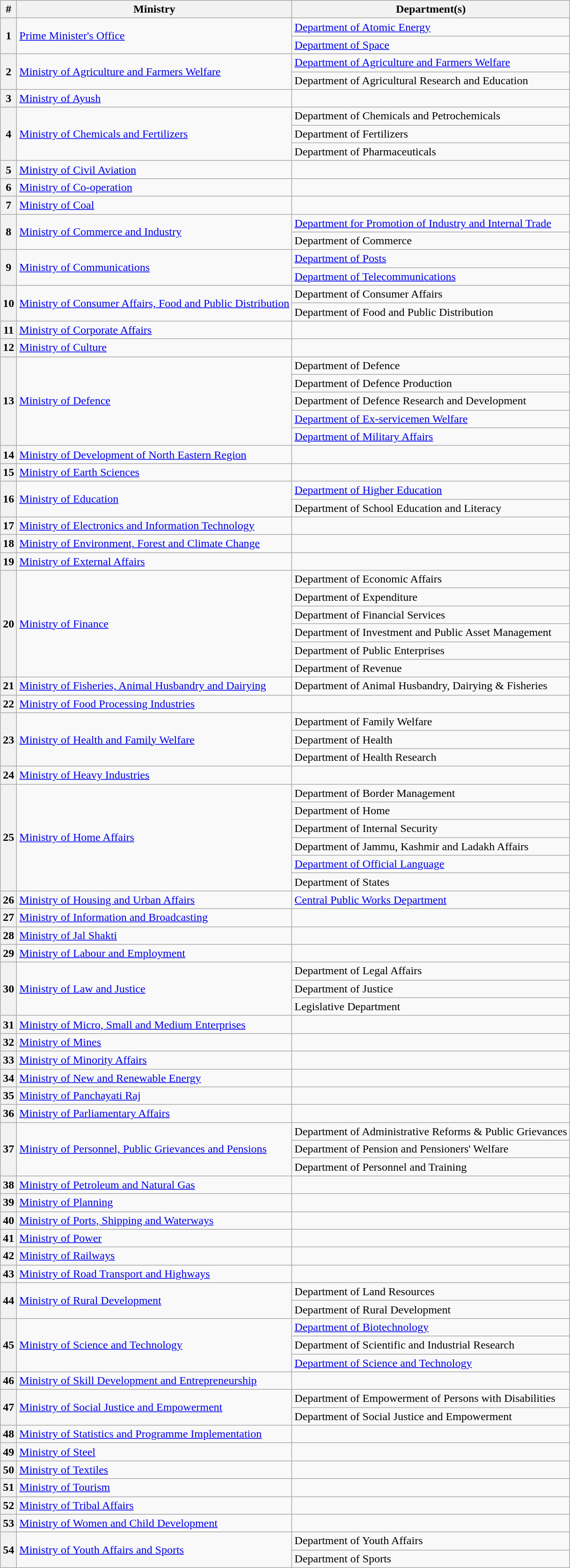<table class="wikitable mw-collapsible">
<tr>
<th>#</th>
<th>Ministry</th>
<th>Department(s)</th>
</tr>
<tr>
<th rowspan="2">1</th>
<td rowspan="2"><a href='#'>Prime Minister's Office</a></td>
<td><a href='#'>Department of Atomic Energy</a></td>
</tr>
<tr>
<td><a href='#'>Department of Space</a></td>
</tr>
<tr>
<th rowspan="2">2</th>
<td rowspan="2"><a href='#'>Ministry of Agriculture and Farmers Welfare</a></td>
<td><a href='#'>Department of Agriculture and Farmers Welfare</a></td>
</tr>
<tr>
<td>Department of Agricultural Research and Education</td>
</tr>
<tr>
<th>3</th>
<td><a href='#'>Ministry of Ayush</a></td>
<td></td>
</tr>
<tr>
<th rowspan="3">4</th>
<td rowspan="3"><a href='#'>Ministry of Chemicals and Fertilizers</a></td>
<td>Department of Chemicals and Petrochemicals</td>
</tr>
<tr>
<td>Department of Fertilizers</td>
</tr>
<tr>
<td>Department of Pharmaceuticals</td>
</tr>
<tr>
<th>5</th>
<td><a href='#'>Ministry of Civil Aviation</a></td>
<td></td>
</tr>
<tr>
<th>6</th>
<td><a href='#'>Ministry of Co-operation</a></td>
<td></td>
</tr>
<tr>
<th>7</th>
<td><a href='#'>Ministry of Coal</a></td>
<td></td>
</tr>
<tr>
<th rowspan="2">8</th>
<td rowspan="2"><a href='#'>Ministry of Commerce and Industry</a></td>
<td><a href='#'>Department for Promotion of Industry and Internal Trade</a></td>
</tr>
<tr>
<td>Department of Commerce</td>
</tr>
<tr>
<th rowspan="2">9</th>
<td rowspan="2"><a href='#'>Ministry of Communications</a></td>
<td><a href='#'>Department of Posts</a></td>
</tr>
<tr>
<td><a href='#'>Department of Telecommunications</a></td>
</tr>
<tr>
<th rowspan="2">10</th>
<td rowspan="2"><a href='#'>Ministry of Consumer Affairs, Food and Public Distribution</a></td>
<td>Department of Consumer Affairs</td>
</tr>
<tr>
<td>Department of Food and Public Distribution</td>
</tr>
<tr>
<th>11</th>
<td><a href='#'>Ministry of Corporate Affairs</a></td>
<td></td>
</tr>
<tr>
<th>12</th>
<td><a href='#'>Ministry of Culture</a></td>
<td></td>
</tr>
<tr>
<th rowspan="5">13</th>
<td rowspan="5"><a href='#'>Ministry of Defence</a></td>
<td>Department of Defence</td>
</tr>
<tr>
<td>Department of Defence Production</td>
</tr>
<tr>
<td>Department of Defence Research and Development</td>
</tr>
<tr>
<td><a href='#'>Department of Ex-servicemen Welfare</a></td>
</tr>
<tr>
<td><a href='#'>Department of Military Affairs</a></td>
</tr>
<tr>
<th>14</th>
<td><a href='#'>Ministry of Development of North Eastern Region</a></td>
<td></td>
</tr>
<tr>
<th>15</th>
<td><a href='#'>Ministry of Earth Sciences</a></td>
<td></td>
</tr>
<tr>
<th rowspan="2">16</th>
<td rowspan="2"><a href='#'>Ministry of Education</a></td>
<td><a href='#'>Department of Higher Education</a></td>
</tr>
<tr>
<td>Department of School Education and Literacy</td>
</tr>
<tr>
<th>17</th>
<td><a href='#'>Ministry of Electronics and Information Technology</a></td>
<td></td>
</tr>
<tr>
<th>18</th>
<td><a href='#'>Ministry of Environment, Forest and Climate Change</a></td>
<td></td>
</tr>
<tr>
<th>19</th>
<td><a href='#'>Ministry of External Affairs</a></td>
<td></td>
</tr>
<tr>
<th rowspan="6">20</th>
<td rowspan="6"><a href='#'>Ministry of Finance</a></td>
<td>Department of Economic Affairs</td>
</tr>
<tr>
<td>Department of Expenditure</td>
</tr>
<tr>
<td>Department of Financial Services</td>
</tr>
<tr>
<td>Department of Investment and Public Asset Management</td>
</tr>
<tr>
<td>Department of Public Enterprises</td>
</tr>
<tr>
<td>Department of Revenue</td>
</tr>
<tr>
<th>21</th>
<td><a href='#'>Ministry of Fisheries, Animal Husbandry and Dairying</a></td>
<td>Department of Animal Husbandry, Dairying & Fisheries</td>
</tr>
<tr>
<th>22</th>
<td><a href='#'>Ministry of Food Processing Industries</a></td>
<td></td>
</tr>
<tr>
<th rowspan="3">23</th>
<td rowspan="3"><a href='#'>Ministry of Health and Family Welfare</a></td>
<td>Department of Family Welfare</td>
</tr>
<tr>
<td>Department of Health</td>
</tr>
<tr>
<td>Department of Health Research</td>
</tr>
<tr>
<th>24</th>
<td><a href='#'>Ministry of Heavy Industries</a></td>
<td></td>
</tr>
<tr>
<th rowspan="6">25</th>
<td rowspan="6"><a href='#'>Ministry of Home Affairs</a></td>
<td>Department of Border Management</td>
</tr>
<tr>
<td>Department of Home</td>
</tr>
<tr>
<td>Department of Internal Security</td>
</tr>
<tr>
<td>Department of Jammu, Kashmir and Ladakh Affairs</td>
</tr>
<tr>
<td><a href='#'>Department of Official Language</a></td>
</tr>
<tr>
<td>Department of States</td>
</tr>
<tr>
<th>26</th>
<td><a href='#'>Ministry of Housing and Urban Affairs</a></td>
<td><a href='#'>Central Public Works Department</a></td>
</tr>
<tr>
<th>27</th>
<td><a href='#'>Ministry of Information and Broadcasting</a></td>
<td></td>
</tr>
<tr>
<th>28</th>
<td><a href='#'>Ministry of Jal Shakti</a></td>
<td></td>
</tr>
<tr>
<th>29</th>
<td><a href='#'>Ministry of Labour and Employment</a></td>
<td></td>
</tr>
<tr>
<th rowspan="3">30</th>
<td rowspan="3"><a href='#'>Ministry of Law and Justice</a></td>
<td>Department of Legal Affairs</td>
</tr>
<tr>
<td>Department of Justice</td>
</tr>
<tr>
<td>Legislative Department</td>
</tr>
<tr>
<th>31</th>
<td><a href='#'>Ministry of Micro, Small and Medium Enterprises</a></td>
<td></td>
</tr>
<tr>
<th>32</th>
<td><a href='#'>Ministry of Mines</a></td>
<td></td>
</tr>
<tr>
<th>33</th>
<td><a href='#'>Ministry of Minority Affairs</a></td>
<td></td>
</tr>
<tr>
<th>34</th>
<td><a href='#'>Ministry of New and Renewable Energy</a></td>
<td></td>
</tr>
<tr>
<th>35</th>
<td><a href='#'>Ministry of Panchayati Raj</a></td>
<td></td>
</tr>
<tr>
<th>36</th>
<td><a href='#'>Ministry of Parliamentary Affairs</a></td>
<td></td>
</tr>
<tr>
<th rowspan="3">37</th>
<td rowspan="3"><a href='#'>Ministry of Personnel, Public Grievances and Pensions</a></td>
<td>Department of Administrative Reforms & Public Grievances</td>
</tr>
<tr>
<td>Department of Pension and Pensioners' Welfare</td>
</tr>
<tr>
<td>Department of Personnel and Training</td>
</tr>
<tr>
<th>38</th>
<td><a href='#'>Ministry of Petroleum and Natural Gas</a></td>
<td></td>
</tr>
<tr>
<th>39</th>
<td><a href='#'>Ministry of Planning</a></td>
<td></td>
</tr>
<tr>
<th>40</th>
<td><a href='#'>Ministry of Ports, Shipping and Waterways</a></td>
<td></td>
</tr>
<tr>
<th>41</th>
<td><a href='#'>Ministry of Power</a></td>
<td></td>
</tr>
<tr>
<th>42</th>
<td><a href='#'>Ministry of Railways</a></td>
<td></td>
</tr>
<tr>
<th>43</th>
<td><a href='#'>Ministry of Road Transport and Highways</a></td>
<td></td>
</tr>
<tr>
<th rowspan="2">44</th>
<td rowspan="2"><a href='#'>Ministry of Rural Development</a></td>
<td>Department of Land Resources</td>
</tr>
<tr>
<td>Department of Rural Development</td>
</tr>
<tr>
<th rowspan="3">45</th>
<td rowspan="3"><a href='#'>Ministry of Science and Technology</a></td>
<td><a href='#'>Department of Biotechnology</a></td>
</tr>
<tr>
<td>Department of Scientific and Industrial Research</td>
</tr>
<tr>
<td><a href='#'>Department of Science and Technology</a></td>
</tr>
<tr>
<th>46</th>
<td><a href='#'>Ministry of Skill Development and Entrepreneurship</a></td>
<td></td>
</tr>
<tr>
<th rowspan="2">47</th>
<td rowspan="2"><a href='#'>Ministry of Social Justice and Empowerment</a></td>
<td>Department of Empowerment of Persons with Disabilities</td>
</tr>
<tr>
<td>Department of Social Justice and Empowerment</td>
</tr>
<tr>
<th>48</th>
<td><a href='#'>Ministry of Statistics and Programme Implementation</a></td>
<td></td>
</tr>
<tr>
<th>49</th>
<td><a href='#'>Ministry of Steel</a></td>
<td></td>
</tr>
<tr>
<th>50</th>
<td><a href='#'>Ministry of Textiles</a></td>
<td></td>
</tr>
<tr>
<th>51</th>
<td><a href='#'>Ministry of Tourism</a></td>
<td></td>
</tr>
<tr>
<th>52</th>
<td><a href='#'>Ministry of Tribal Affairs</a></td>
<td></td>
</tr>
<tr>
<th>53</th>
<td><a href='#'>Ministry of Women and Child Development</a></td>
<td></td>
</tr>
<tr>
<th rowspan="2">54</th>
<td rowspan="2"><a href='#'>Ministry of Youth Affairs and Sports</a></td>
<td>Department of Youth Affairs</td>
</tr>
<tr>
<td>Department of Sports</td>
</tr>
</table>
